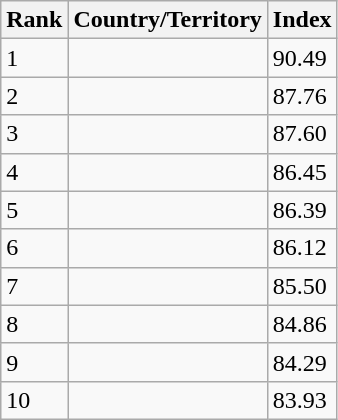<table class="wikitable" style="width: 15%;">
<tr>
<th>Rank</th>
<th>Country/Territory</th>
<th>Index</th>
</tr>
<tr>
<td>1</td>
<td style="text-align: left"></td>
<td>90.49</td>
</tr>
<tr>
<td>2</td>
<td style="text-align: left"></td>
<td>87.76</td>
</tr>
<tr>
<td>3</td>
<td style="text-align: left"></td>
<td>87.60</td>
</tr>
<tr>
<td>4</td>
<td style="text-align: left"></td>
<td>86.45</td>
</tr>
<tr>
<td>5</td>
<td style="text-align: left"></td>
<td>86.39</td>
</tr>
<tr>
<td>6</td>
<td style="text-align: left"></td>
<td>86.12</td>
</tr>
<tr>
<td>7</td>
<td style="text-align: left"></td>
<td>85.50</td>
</tr>
<tr>
<td>8</td>
<td style="text-align: left"></td>
<td>84.86</td>
</tr>
<tr>
<td>9</td>
<td style="text-align: left"></td>
<td>84.29</td>
</tr>
<tr>
<td>10</td>
<td style="text-align: left"></td>
<td>83.93</td>
</tr>
</table>
